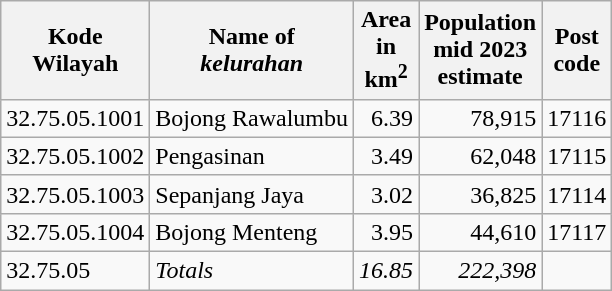<table class="wikitable">
<tr>
<th>Kode <br>Wilayah</th>
<th>Name of <br> <em>kelurahan</em></th>
<th>Area <br>in <br>km<sup>2</sup></th>
<th>Population<br>mid 2023<br>estimate</th>
<th>Post<br>code</th>
</tr>
<tr>
<td>32.75.05.1001</td>
<td>Bojong Rawalumbu</td>
<td align="right">6.39</td>
<td align="right">78,915</td>
<td>17116</td>
</tr>
<tr>
<td>32.75.05.1002</td>
<td>Pengasinan</td>
<td align="right">3.49</td>
<td align="right">62,048</td>
<td>17115</td>
</tr>
<tr>
<td>32.75.05.1003</td>
<td>Sepanjang Jaya</td>
<td align="right">3.02</td>
<td align="right">36,825</td>
<td>17114</td>
</tr>
<tr>
<td>32.75.05.1004</td>
<td>Bojong Menteng</td>
<td align="right">3.95</td>
<td align="right">44,610</td>
<td>17117</td>
</tr>
<tr>
<td>32.75.05</td>
<td><em>Totals</em></td>
<td align="right"><em>16.85</em></td>
<td align="right"><em>222,398</em></td>
<td></td>
</tr>
</table>
